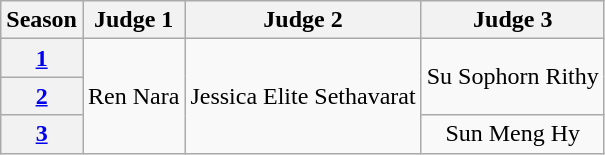<table class="wikitable" style="text-align:center;">
<tr>
<th scope="col">Season</th>
<th scope="col">Judge 1</th>
<th scope="col">Judge 2</th>
<th scope="col">Judge 3</th>
</tr>
<tr>
<th scope="row"><a href='#'>1</a></th>
<td rowspan="3">Ren Nara</td>
<td rowspan="3">Jessica Elite Sethavarat</td>
<td rowspan="2">Su Sophorn Rithy</td>
</tr>
<tr>
<th scope="row"><a href='#'>2</a></th>
</tr>
<tr>
<th scope="row"><a href='#'>3</a></th>
<td>Sun Meng Hy</td>
</tr>
</table>
